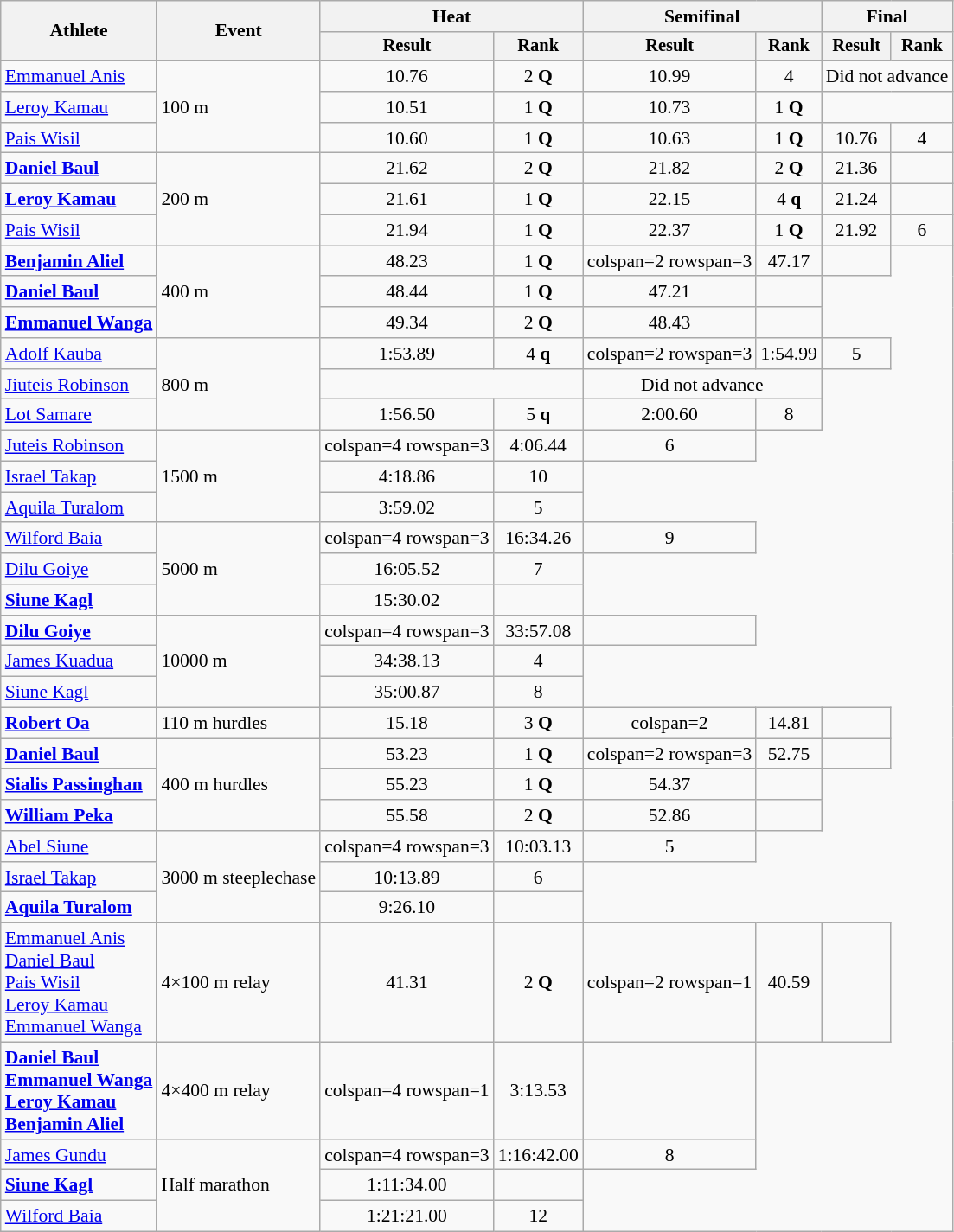<table class="wikitable" style="font-size:90%">
<tr>
<th rowspan="2">Athlete</th>
<th rowspan="2">Event</th>
<th colspan="2">Heat</th>
<th colspan="2">Semifinal</th>
<th colspan="2">Final</th>
</tr>
<tr style="font-size:95%">
<th>Result</th>
<th>Rank</th>
<th>Result</th>
<th>Rank</th>
<th>Result</th>
<th>Rank</th>
</tr>
<tr style=text-align:center>
<td style=text-align:left><a href='#'>Emmanuel Anis</a></td>
<td style=text-align:left rowspan=3>100 m</td>
<td>10.76</td>
<td>2 <strong>Q</strong></td>
<td>10.99</td>
<td>4</td>
<td colspan=2>Did not advance</td>
</tr>
<tr style=text-align:center>
<td style=text-align:left><a href='#'>Leroy Kamau</a></td>
<td>10.51</td>
<td>1 <strong>Q</strong></td>
<td>10.73</td>
<td>1 <strong>Q</strong></td>
<td colspan=2></td>
</tr>
<tr style=text-align:center>
<td style=text-align:left><a href='#'>Pais Wisil</a></td>
<td>10.60</td>
<td>1 <strong>Q</strong></td>
<td>10.63</td>
<td>1 <strong>Q</strong></td>
<td>10.76</td>
<td>4</td>
</tr>
<tr style=text-align:center>
<td style=text-align:left><strong><a href='#'>Daniel Baul</a></strong></td>
<td style=text-align:left rowspan=3>200 m</td>
<td>21.62</td>
<td>2 <strong>Q</strong></td>
<td>21.82</td>
<td>2 <strong>Q</strong></td>
<td>21.36</td>
<td></td>
</tr>
<tr style=text-align:center>
<td style=text-align:left><strong><a href='#'>Leroy Kamau</a></strong></td>
<td>21.61</td>
<td>1 <strong>Q</strong></td>
<td>22.15</td>
<td>4 <strong>q</strong></td>
<td>21.24</td>
<td></td>
</tr>
<tr style=text-align:center>
<td style=text-align:left><a href='#'>Pais Wisil</a></td>
<td>21.94</td>
<td>1 <strong>Q</strong></td>
<td>22.37</td>
<td>1 <strong>Q</strong></td>
<td>21.92</td>
<td>6</td>
</tr>
<tr style=text-align:center>
<td style=text-align:left><strong><a href='#'>Benjamin Aliel</a></strong></td>
<td style=text-align:left rowspan=3>400 m</td>
<td>48.23</td>
<td>1 <strong>Q</strong></td>
<td>colspan=2 rowspan=3 </td>
<td>47.17</td>
<td></td>
</tr>
<tr style=text-align:center>
<td style=text-align:left><strong><a href='#'>Daniel Baul</a></strong></td>
<td>48.44</td>
<td>1 <strong>Q</strong></td>
<td>47.21</td>
<td></td>
</tr>
<tr style=text-align:center>
<td style=text-align:left><strong><a href='#'>Emmanuel Wanga</a></strong></td>
<td>49.34</td>
<td>2 <strong>Q</strong></td>
<td>48.43</td>
<td></td>
</tr>
<tr style=text-align:center>
<td style=text-align:left><a href='#'>Adolf Kauba</a></td>
<td style=text-align:left rowspan=3>800 m</td>
<td>1:53.89</td>
<td>4 <strong>q</strong></td>
<td>colspan=2 rowspan=3 </td>
<td>1:54.99</td>
<td>5</td>
</tr>
<tr style=text-align:center>
<td style=text-align:left><a href='#'>Jiuteis Robinson</a></td>
<td colspan=2></td>
<td colspan=2>Did not advance</td>
</tr>
<tr style=text-align:center>
<td style=text-align:left><a href='#'>Lot Samare</a></td>
<td>1:56.50</td>
<td>5 <strong>q</strong></td>
<td>2:00.60</td>
<td>8</td>
</tr>
<tr style=text-align:center>
<td style=text-align:left><a href='#'>Juteis Robinson</a></td>
<td style=text-align:left rowspan=3>1500 m</td>
<td>colspan=4 rowspan=3 </td>
<td>4:06.44</td>
<td>6</td>
</tr>
<tr style=text-align:center>
<td style=text-align:left><a href='#'>Israel Takap</a></td>
<td>4:18.86</td>
<td>10</td>
</tr>
<tr style=text-align:center>
<td style=text-align:left><a href='#'>Aquila Turalom</a></td>
<td>3:59.02</td>
<td>5</td>
</tr>
<tr style=text-align:center>
<td style=text-align:left><a href='#'>Wilford Baia</a></td>
<td style=text-align:left rowspan=3>5000 m</td>
<td>colspan=4 rowspan=3 </td>
<td>16:34.26</td>
<td>9</td>
</tr>
<tr style=text-align:center>
<td style=text-align:left><a href='#'>Dilu Goiye</a></td>
<td>16:05.52</td>
<td>7</td>
</tr>
<tr style=text-align:center>
<td style=text-align:left><strong><a href='#'>Siune Kagl</a></strong></td>
<td>15:30.02</td>
<td></td>
</tr>
<tr style=text-align:center>
<td style=text-align:left><strong><a href='#'>Dilu Goiye</a></strong></td>
<td style=text-align:left rowspan=3>10000 m</td>
<td>colspan=4 rowspan=3 </td>
<td>33:57.08</td>
<td></td>
</tr>
<tr style=text-align:center>
<td style=text-align:left><a href='#'>James Kuadua</a></td>
<td>34:38.13</td>
<td>4</td>
</tr>
<tr style=text-align:center>
<td style=text-align:left><a href='#'>Siune Kagl</a></td>
<td>35:00.87</td>
<td>8</td>
</tr>
<tr style=text-align:center>
<td style=text-align:left><strong><a href='#'>Robert Oa</a></strong></td>
<td style=text-align:left>110 m hurdles</td>
<td>15.18</td>
<td>3 <strong>Q</strong></td>
<td>colspan=2 </td>
<td>14.81</td>
<td></td>
</tr>
<tr style=text-align:center>
<td style=text-align:left><strong><a href='#'>Daniel Baul</a></strong></td>
<td style=text-align:left rowspan=3>400 m hurdles</td>
<td>53.23</td>
<td>1 <strong>Q</strong></td>
<td>colspan=2 rowspan=3 </td>
<td>52.75</td>
<td></td>
</tr>
<tr style=text-align:center>
<td style=text-align:left><strong><a href='#'>Sialis Passinghan</a></strong></td>
<td>55.23</td>
<td>1 <strong>Q</strong></td>
<td>54.37</td>
<td></td>
</tr>
<tr style=text-align:center>
<td style=text-align:left><strong><a href='#'>William Peka</a></strong></td>
<td>55.58</td>
<td>2 <strong>Q</strong></td>
<td>52.86</td>
<td></td>
</tr>
<tr style=text-align:center>
<td style=text-align:left><a href='#'>Abel Siune</a></td>
<td style=text-align:left rowspan=3>3000 m steeplechase</td>
<td>colspan=4 rowspan=3 </td>
<td>10:03.13</td>
<td>5</td>
</tr>
<tr style=text-align:center>
<td style=text-align:left><a href='#'>Israel Takap</a></td>
<td>10:13.89</td>
<td>6</td>
</tr>
<tr style=text-align:center>
<td style=text-align:left><strong><a href='#'>Aquila Turalom</a></strong></td>
<td>9:26.10</td>
<td></td>
</tr>
<tr style=text-align:center>
<td style=text-align:left><a href='#'>Emmanuel Anis</a><br><a href='#'>Daniel Baul</a><br><a href='#'>Pais Wisil</a><br><a href='#'>Leroy Kamau</a><br><a href='#'>Emmanuel Wanga</a></td>
<td style=text-align:left rowspan=1>4×100 m relay</td>
<td>41.31</td>
<td>2 <strong>Q</strong></td>
<td>colspan=2 rowspan=1 </td>
<td>40.59</td>
<td></td>
</tr>
<tr style=text-align:center>
<td style=text-align:left><strong><a href='#'>Daniel Baul</a><br><a href='#'>Emmanuel Wanga</a><br><a href='#'>Leroy Kamau</a><br><a href='#'>Benjamin Aliel</a></strong></td>
<td style=text-align:left rowspan=1>4×400 m relay</td>
<td>colspan=4 rowspan=1 </td>
<td>3:13.53</td>
<td></td>
</tr>
<tr style=text-align:center>
<td style=text-align:left><a href='#'>James Gundu</a></td>
<td style=text-align:left rowspan=3>Half marathon</td>
<td>colspan=4 rowspan=3 </td>
<td>1:16:42.00</td>
<td>8</td>
</tr>
<tr style=text-align:center>
<td style=text-align:left><strong><a href='#'>Siune Kagl</a></strong></td>
<td>1:11:34.00</td>
<td></td>
</tr>
<tr style=text-align:center>
<td style=text-align:left><a href='#'>Wilford Baia</a></td>
<td>1:21:21.00</td>
<td>12</td>
</tr>
</table>
